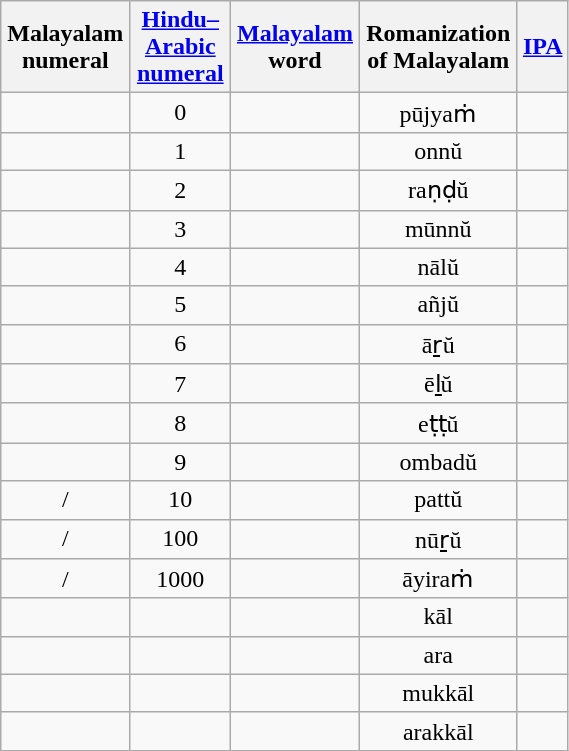<table class=wikitable style="text-align:center;width:30%;">
<tr>
<th>Malayalam numeral</th>
<th><a href='#'>Hindu–Arabic numeral</a></th>
<th><a href='#'>Malayalam</a> word</th>
<th>Romanization of Malayalam</th>
<th><a href='#'>IPA</a></th>
</tr>
<tr>
<td></td>
<td>0</td>
<td></td>
<td>pūjyaṁ</td>
<td></td>
</tr>
<tr>
<td></td>
<td>1</td>
<td></td>
<td>onnŭ</td>
<td></td>
</tr>
<tr>
<td></td>
<td>2</td>
<td></td>
<td>raṇḍŭ</td>
<td></td>
</tr>
<tr>
<td></td>
<td>3</td>
<td></td>
<td>mūnnŭ</td>
<td></td>
</tr>
<tr>
<td></td>
<td>4</td>
<td></td>
<td>nālŭ</td>
<td></td>
</tr>
<tr>
<td></td>
<td>5</td>
<td></td>
<td>añjŭ</td>
<td></td>
</tr>
<tr>
<td></td>
<td>6</td>
<td></td>
<td>āṟŭ</td>
<td></td>
</tr>
<tr>
<td></td>
<td>7</td>
<td></td>
<td>ēḻŭ</td>
<td></td>
</tr>
<tr>
<td></td>
<td>8</td>
<td></td>
<td>eṭṭŭ</td>
<td></td>
</tr>
<tr>
<td></td>
<td>9</td>
<td></td>
<td>ombadŭ</td>
<td></td>
</tr>
<tr>
<td>/</td>
<td>10</td>
<td></td>
<td>pattŭ</td>
<td></td>
</tr>
<tr>
<td>/</td>
<td>100</td>
<td></td>
<td>nūṟŭ</td>
<td></td>
</tr>
<tr>
<td>/</td>
<td>1000</td>
<td></td>
<td>āyiraṁ</td>
<td></td>
</tr>
<tr>
<td></td>
<td></td>
<td></td>
<td>kāl</td>
<td></td>
</tr>
<tr>
<td></td>
<td></td>
<td></td>
<td>ara</td>
<td></td>
</tr>
<tr>
<td></td>
<td></td>
<td></td>
<td>mukkāl</td>
<td></td>
</tr>
<tr>
<td></td>
<td></td>
<td></td>
<td>arakkāl</td>
<td></td>
</tr>
</table>
